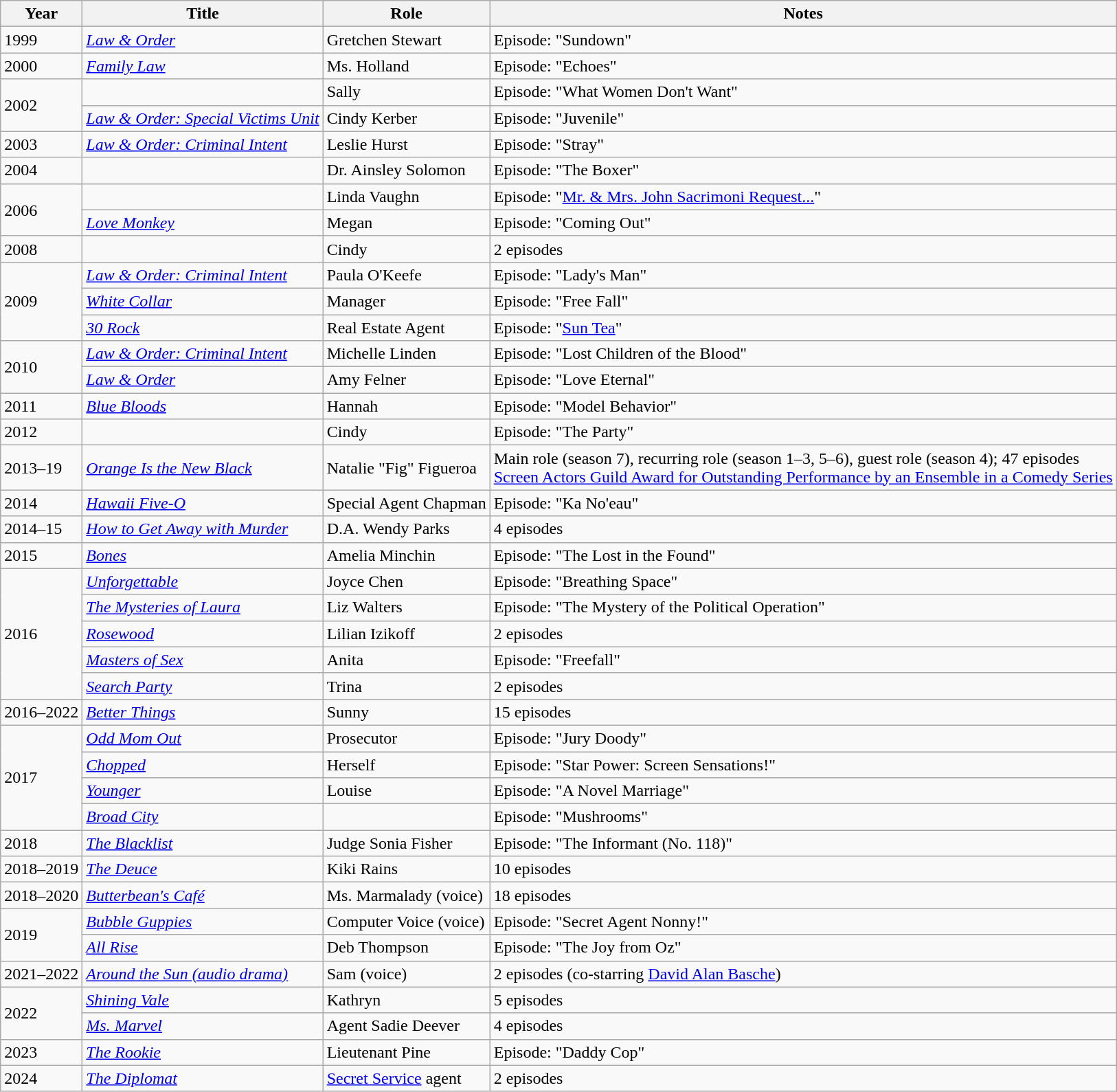<table class="wikitable sortable">
<tr>
<th>Year</th>
<th>Title</th>
<th>Role</th>
<th class="unsortable">Notes</th>
</tr>
<tr>
<td>1999</td>
<td><em><a href='#'>Law & Order</a></em></td>
<td>Gretchen Stewart</td>
<td>Episode: "Sundown"</td>
</tr>
<tr>
<td>2000</td>
<td><em><a href='#'>Family Law</a></em></td>
<td>Ms. Holland</td>
<td>Episode: "Echoes"</td>
</tr>
<tr>
<td rowspan="2">2002</td>
<td><em></em></td>
<td>Sally</td>
<td>Episode: "What Women Don't Want"</td>
</tr>
<tr>
<td><em><a href='#'>Law & Order: Special Victims Unit</a></em></td>
<td>Cindy Kerber</td>
<td>Episode: "Juvenile"</td>
</tr>
<tr>
<td>2003</td>
<td><em><a href='#'>Law & Order: Criminal Intent</a></em></td>
<td>Leslie Hurst</td>
<td>Episode: "Stray"</td>
</tr>
<tr>
<td>2004</td>
<td><em></em></td>
<td>Dr. Ainsley Solomon</td>
<td>Episode: "The Boxer"</td>
</tr>
<tr>
<td rowspan="2">2006</td>
<td><em></em></td>
<td>Linda Vaughn</td>
<td>Episode: "<a href='#'>Mr. & Mrs. John Sacrimoni Request...</a>"</td>
</tr>
<tr>
<td><em><a href='#'>Love Monkey</a></em></td>
<td>Megan</td>
<td>Episode: "Coming Out"</td>
</tr>
<tr>
<td>2008</td>
<td><em></em></td>
<td>Cindy</td>
<td>2 episodes</td>
</tr>
<tr>
<td rowspan="3">2009</td>
<td><em><a href='#'>Law & Order: Criminal Intent</a></em></td>
<td>Paula O'Keefe</td>
<td>Episode: "Lady's Man"</td>
</tr>
<tr>
<td><em><a href='#'>White Collar</a></em></td>
<td>Manager</td>
<td>Episode: "Free Fall"</td>
</tr>
<tr>
<td><em><a href='#'>30 Rock</a></em></td>
<td>Real Estate Agent</td>
<td>Episode: "<a href='#'>Sun Tea</a>"</td>
</tr>
<tr>
<td rowspan="2">2010</td>
<td><em><a href='#'>Law & Order: Criminal Intent</a></em></td>
<td>Michelle Linden</td>
<td>Episode: "Lost Children of the Blood"</td>
</tr>
<tr>
<td><em><a href='#'>Law & Order</a></em></td>
<td>Amy Felner</td>
<td>Episode: "Love Eternal"</td>
</tr>
<tr>
<td>2011</td>
<td><em><a href='#'>Blue Bloods</a></em></td>
<td>Hannah</td>
<td>Episode: "Model Behavior"</td>
</tr>
<tr>
<td>2012</td>
<td><em></em></td>
<td>Cindy</td>
<td>Episode: "The Party"</td>
</tr>
<tr>
<td>2013–19</td>
<td><em><a href='#'>Orange Is the New Black</a></em></td>
<td>Natalie "Fig" Figueroa</td>
<td>Main role (season 7), recurring role (season 1–3, 5–6), guest role (season 4); 47 episodes<br><a href='#'>Screen Actors Guild Award for Outstanding Performance by an Ensemble in a Comedy Series</a></td>
</tr>
<tr>
<td>2014</td>
<td><em><a href='#'>Hawaii Five-O</a></em></td>
<td>Special Agent Chapman</td>
<td>Episode: "Ka No'eau"</td>
</tr>
<tr>
<td>2014–15</td>
<td><em><a href='#'>How to Get Away with Murder</a></em></td>
<td>D.A. Wendy Parks</td>
<td>4 episodes</td>
</tr>
<tr>
<td>2015</td>
<td><em><a href='#'>Bones</a></em></td>
<td>Amelia Minchin</td>
<td>Episode: "The Lost in the Found"</td>
</tr>
<tr>
<td rowspan="5">2016</td>
<td><em><a href='#'>Unforgettable</a></em></td>
<td>Joyce Chen</td>
<td>Episode: "Breathing Space"</td>
</tr>
<tr>
<td><em><a href='#'>The Mysteries of Laura</a></em></td>
<td>Liz Walters</td>
<td>Episode: "The Mystery of the Political Operation"</td>
</tr>
<tr>
<td><em><a href='#'>Rosewood</a></em></td>
<td>Lilian Izikoff</td>
<td>2 episodes</td>
</tr>
<tr>
<td><em><a href='#'>Masters of Sex</a></em></td>
<td>Anita</td>
<td>Episode: "Freefall"</td>
</tr>
<tr>
<td><em><a href='#'>Search Party</a></em></td>
<td>Trina</td>
<td>2 episodes</td>
</tr>
<tr>
<td>2016–2022</td>
<td><em><a href='#'>Better Things</a></em></td>
<td>Sunny</td>
<td>15 episodes</td>
</tr>
<tr>
<td rowspan="4">2017</td>
<td><em><a href='#'>Odd Mom Out</a></em></td>
<td>Prosecutor</td>
<td>Episode: "Jury Doody"</td>
</tr>
<tr>
<td><em><a href='#'>Chopped</a></em></td>
<td>Herself</td>
<td>Episode: "Star Power: Screen Sensations!"</td>
</tr>
<tr>
<td><em><a href='#'>Younger</a></em></td>
<td>Louise</td>
<td>Episode: "A Novel Marriage"</td>
</tr>
<tr>
<td><em><a href='#'>Broad City</a></em></td>
<td></td>
<td>Episode: "Mushrooms"</td>
</tr>
<tr>
<td>2018</td>
<td><em><a href='#'>The Blacklist</a></em></td>
<td>Judge Sonia Fisher</td>
<td>Episode: "The Informant (No. 118)"</td>
</tr>
<tr>
<td>2018–2019</td>
<td><em><a href='#'>The Deuce</a></em></td>
<td>Kiki Rains</td>
<td>10 episodes</td>
</tr>
<tr>
<td>2018–2020</td>
<td><em><a href='#'>Butterbean's Café</a></em></td>
<td>Ms. Marmalady (voice)</td>
<td>18 episodes</td>
</tr>
<tr>
<td rowspan="2">2019</td>
<td><em><a href='#'>Bubble Guppies</a></em></td>
<td>Computer Voice (voice)</td>
<td>Episode: "Secret Agent Nonny!"</td>
</tr>
<tr>
<td><em><a href='#'>All Rise</a></em></td>
<td>Deb Thompson</td>
<td>Episode: "The Joy from Oz"</td>
</tr>
<tr>
<td>2021–2022</td>
<td><em><a href='#'>Around the Sun (audio drama)</a></em></td>
<td>Sam (voice)</td>
<td>2 episodes (co-starring <a href='#'>David Alan Basche</a>)</td>
</tr>
<tr>
<td rowspan="2">2022</td>
<td><em><a href='#'>Shining Vale</a></em></td>
<td>Kathryn</td>
<td>5 episodes</td>
</tr>
<tr>
<td><em><a href='#'>Ms. Marvel</a></em></td>
<td>Agent Sadie Deever</td>
<td>4 episodes</td>
</tr>
<tr>
<td>2023</td>
<td><em><a href='#'>The Rookie</a></em></td>
<td>Lieutenant Pine</td>
<td>Episode: "Daddy Cop"</td>
</tr>
<tr>
<td>2024</td>
<td><em><a href='#'>The Diplomat</a></em></td>
<td><a href='#'>Secret Service</a> agent</td>
<td>2 episodes</td>
</tr>
</table>
